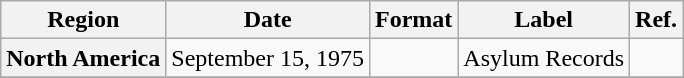<table class="wikitable plainrowheaders">
<tr>
<th scope="col">Region</th>
<th scope="col">Date</th>
<th scope="col">Format</th>
<th scope="col">Label</th>
<th scope="col">Ref.</th>
</tr>
<tr>
<th scope="row">North America</th>
<td>September 15, 1975</td>
<td></td>
<td>Asylum Records</td>
<td></td>
</tr>
<tr>
</tr>
</table>
